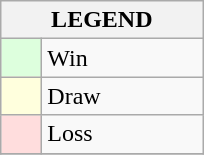<table class="wikitable" border="1">
<tr>
<th colspan="2">LEGEND</th>
</tr>
<tr>
<td style="background:#ddffdd;" width=20> </td>
<td width=100>Win</td>
</tr>
<tr>
<td style="background:#ffffdd"  width=20> </td>
<td width=100>Draw</td>
</tr>
<tr>
<td style="background:#ffdddd;" width=20> </td>
<td width=100>Loss</td>
</tr>
<tr>
</tr>
</table>
